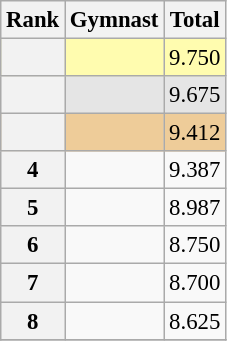<table class="wikitable sortable" style="text-align:center; font-size:95%">
<tr>
<th scope=col>Rank</th>
<th scope=col>Gymnast</th>
<th scope=col>Total</th>
</tr>
<tr bgcolor=fffcaf>
<th scope=row style="text-align:center"></th>
<td align=left></td>
<td>9.750</td>
</tr>
<tr bgcolor=e5e5e5>
<th scope=row style="text-align:center"></th>
<td align=left></td>
<td>9.675</td>
</tr>
<tr bgcolor=eecc99>
<th scope=row style="text-align:center"></th>
<td align=left></td>
<td>9.412</td>
</tr>
<tr>
<th scope=row style="text-align:center">4</th>
<td align=left></td>
<td>9.387</td>
</tr>
<tr>
<th scope=row style="text-align:center">5</th>
<td align=left></td>
<td>8.987</td>
</tr>
<tr>
<th scope=row style="text-align:center">6</th>
<td align=left></td>
<td>8.750</td>
</tr>
<tr>
<th scope=row style="text-align:center">7</th>
<td align=left></td>
<td>8.700</td>
</tr>
<tr>
<th scope=row style="text-align:center">8</th>
<td align=left></td>
<td>8.625</td>
</tr>
<tr>
</tr>
</table>
